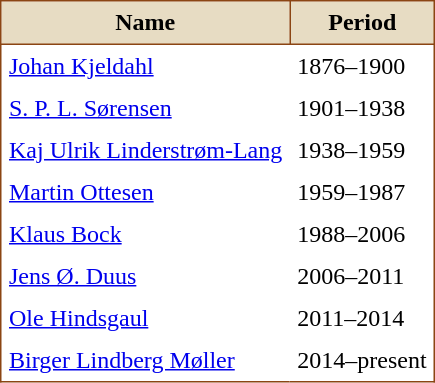<table cellspacing="0" cellpadding="5" style="border-collapse: collapse; border: 1px solid SaddleBrown;">
<tr>
<th style="background-color: #e7dcc3; border: 1px solid SaddleBrown;">Name</th>
<th style="background-color: #e7dcc3; border: 1px solid SaddleBrown;">Period</th>
</tr>
<tr>
<td><a href='#'>Johan Kjeldahl</a></td>
<td>1876–1900</td>
</tr>
<tr>
<td><a href='#'>S. P. L. Sørensen</a></td>
<td>1901–1938</td>
</tr>
<tr>
<td><a href='#'>Kaj Ulrik Linderstrøm-Lang</a></td>
<td>1938–1959</td>
</tr>
<tr>
<td><a href='#'>Martin Ottesen</a></td>
<td>1959–1987</td>
</tr>
<tr>
<td><a href='#'>Klaus Bock</a></td>
<td>1988–2006</td>
</tr>
<tr>
<td><a href='#'>Jens Ø. Duus</a></td>
<td>2006–2011</td>
</tr>
<tr>
<td><a href='#'>Ole Hindsgaul</a></td>
<td>2011–2014</td>
</tr>
<tr>
<td><a href='#'>Birger Lindberg Møller</a></td>
<td>2014–present</td>
</tr>
</table>
